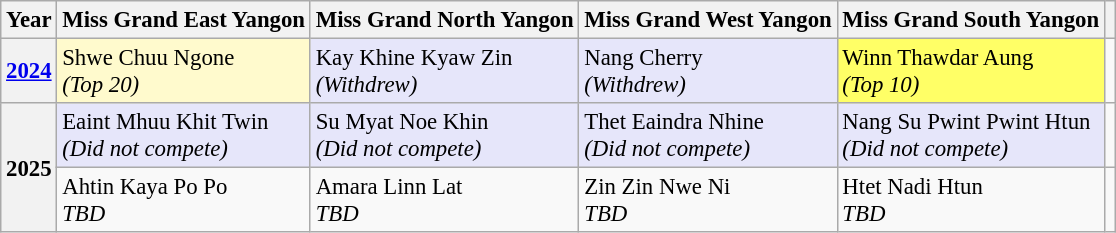<table class="wikitable defaultcenter" style="font-size:95%;">
<tr>
<th>Year</th>
<th>Miss Grand East Yangon</th>
<th>Miss Grand North Yangon</th>
<th>Miss Grand West Yangon</th>
<th>Miss Grand South Yangon</th>
<th></th>
</tr>
<tr>
<th><a href='#'>2024</a></th>
<td bgcolor="#FFFACD">Shwe Chuu Ngone<br><em>(Top 20)</em></td>
<td bgcolor=#E6E6FA>Kay Khine Kyaw Zin<br><em>(Withdrew)</em></td>
<td bgcolor=#E6E6FA>Nang Cherry<br><em>(Withdrew)</em></td>
<td bgcolor="#FFFF66">Winn Thawdar Aung<br><em>(Top 10)</em></td>
<td></td>
</tr>
<tr>
<th rowspan=2>2025</th>
<td bgcolor=#E6E6FA>Eaint Mhuu Khit Twin<br><em>(Did not compete)</em></td>
<td bgcolor=#E6E6FA>Su Myat Noe Khin<br><em>(Did not compete)</em></td>
<td bgcolor=#E6E6FA>Thet Eaindra Nhine<br><em>(Did not compete)</em></td>
<td bgcolor=#E6E6FA>Nang Su Pwint Pwint Htun<br><em>(Did not compete)</em></td>
<td></td>
</tr>
<tr>
<td>Ahtin Kaya Po Po<br><em>TBD</em></td>
<td>Amara Linn Lat<br><em>TBD</em></td>
<td>Zin Zin Nwe Ni<br><em>TBD</em></td>
<td>Htet Nadi Htun<br><em>TBD</em></td>
</tr>
</table>
